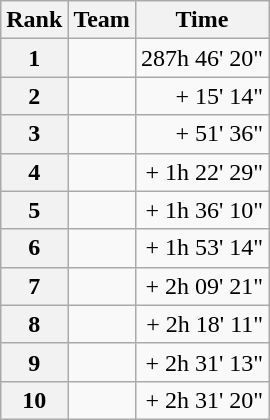<table class="wikitable">
<tr>
<th scope="col">Rank</th>
<th scope="col">Team</th>
<th scope="col">Time</th>
</tr>
<tr>
<th scope="row">1</th>
<td></td>
<td style="text-align:right;">287h 46' 20"</td>
</tr>
<tr>
<th scope="row">2</th>
<td></td>
<td style="text-align:right;">+ 15' 14"</td>
</tr>
<tr>
<th scope="row">3</th>
<td></td>
<td style="text-align:right;">+ 51' 36"</td>
</tr>
<tr>
<th scope="row">4</th>
<td></td>
<td style="text-align:right;">+ 1h 22' 29"</td>
</tr>
<tr>
<th scope="row">5</th>
<td></td>
<td style="text-align:right;">+ 1h 36' 10"</td>
</tr>
<tr>
<th scope="row">6</th>
<td></td>
<td style="text-align:right;">+ 1h 53' 14"</td>
</tr>
<tr>
<th scope="row">7</th>
<td></td>
<td style="text-align:right;">+ 2h 09' 21"</td>
</tr>
<tr>
<th scope="row">8</th>
<td></td>
<td style="text-align:right;">+ 2h 18' 11"</td>
</tr>
<tr>
<th scope="row">9</th>
<td></td>
<td style="text-align:right;">+ 2h 31' 13"</td>
</tr>
<tr>
<th scope="row">10</th>
<td></td>
<td style="text-align:right;">+ 2h 31' 20"</td>
</tr>
</table>
